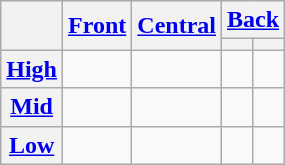<table class="wikitable" style="text-align:center;">
<tr>
<th rowspan="2"></th>
<th rowspan="2"><a href='#'>Front</a></th>
<th rowspan="2"><a href='#'>Central</a></th>
<th colspan="2"><a href='#'>Back</a></th>
</tr>
<tr>
<th></th>
<th></th>
</tr>
<tr>
<th><a href='#'>High</a></th>
<td></td>
<td></td>
<td></td>
<td></td>
</tr>
<tr>
<th><a href='#'>Mid</a></th>
<td></td>
<td></td>
<td></td>
<td></td>
</tr>
<tr>
<th><a href='#'>Low</a></th>
<td></td>
<td></td>
<td></td>
<td></td>
</tr>
</table>
